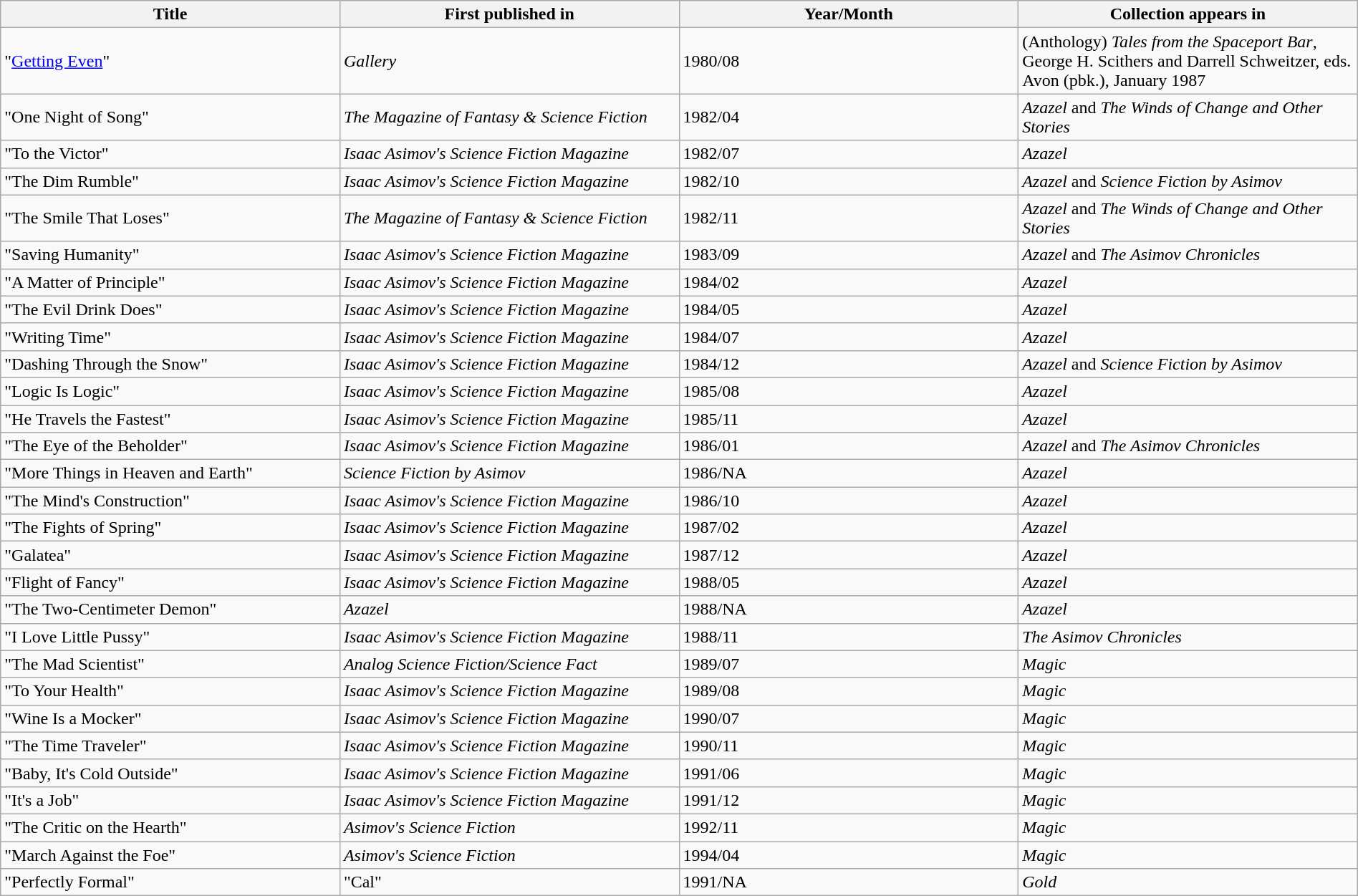<table class="wikitable sortable" style="width:100%;font-size:100%;">
<tr>
<th width=25%>Title</th>
<th width=25%>First published in</th>
<th width=25%>Year/Month</th>
<th width=25%>Collection appears in</th>
</tr>
<tr>
<td>"<a href='#'>Getting Even</a>"</td>
<td><em>Gallery</em></td>
<td>1980/08</td>
<td>(Anthology) <em>Tales from the Spaceport Bar</em>, George H. Scithers and Darrell Schweitzer, eds. Avon (pbk.), January 1987</td>
</tr>
<tr>
<td>"One Night of Song"</td>
<td><em>The Magazine of Fantasy & Science Fiction</em></td>
<td>1982/04</td>
<td><em>Azazel</em> and <em>The Winds of Change and Other Stories</em></td>
</tr>
<tr>
<td>"To the Victor"</td>
<td><em>Isaac Asimov's Science Fiction Magazine</em></td>
<td>1982/07</td>
<td><em>Azazel</em></td>
</tr>
<tr>
<td>"The Dim Rumble"</td>
<td><em>Isaac Asimov's Science Fiction Magazine</em></td>
<td>1982/10</td>
<td><em>Azazel</em> and <em>Science Fiction by Asimov</em></td>
</tr>
<tr>
<td>"The Smile That Loses"</td>
<td><em>The Magazine of Fantasy & Science Fiction</em></td>
<td>1982/11</td>
<td><em>Azazel</em> and <em>The Winds of Change and Other Stories</em></td>
</tr>
<tr>
<td>"Saving Humanity"</td>
<td><em>Isaac Asimov's Science Fiction Magazine</em></td>
<td>1983/09</td>
<td><em>Azazel</em> and <em>The Asimov Chronicles</em></td>
</tr>
<tr>
<td>"A Matter of Principle"</td>
<td><em>Isaac Asimov's Science Fiction Magazine</em></td>
<td>1984/02</td>
<td><em>Azazel</em></td>
</tr>
<tr>
<td>"The Evil Drink Does"</td>
<td><em>Isaac Asimov's Science Fiction Magazine</em></td>
<td>1984/05</td>
<td><em>Azazel</em></td>
</tr>
<tr>
<td>"Writing Time"</td>
<td><em>Isaac Asimov's Science Fiction Magazine</em></td>
<td>1984/07</td>
<td><em>Azazel</em></td>
</tr>
<tr>
<td>"Dashing Through the Snow"</td>
<td><em>Isaac Asimov's Science Fiction Magazine</em></td>
<td>1984/12</td>
<td><em>Azazel</em> and <em>Science Fiction by Asimov</em></td>
</tr>
<tr>
<td>"Logic Is Logic"</td>
<td><em>Isaac Asimov's Science Fiction Magazine</em></td>
<td>1985/08</td>
<td><em>Azazel</em></td>
</tr>
<tr>
<td>"He Travels the Fastest"</td>
<td><em>Isaac Asimov's Science Fiction Magazine</em></td>
<td>1985/11</td>
<td><em>Azazel</em></td>
</tr>
<tr>
<td>"The Eye of the Beholder"</td>
<td><em>Isaac Asimov's Science Fiction Magazine</em></td>
<td>1986/01</td>
<td><em>Azazel</em> and <em>The Asimov Chronicles</em></td>
</tr>
<tr>
<td>"More Things in Heaven and Earth"</td>
<td><em>Science Fiction by Asimov</em></td>
<td>1986/NA</td>
<td><em>Azazel</em></td>
</tr>
<tr>
<td>"The Mind's Construction"</td>
<td><em>Isaac Asimov's Science Fiction Magazine</em></td>
<td>1986/10</td>
<td><em>Azazel</em></td>
</tr>
<tr>
<td>"The Fights of Spring"</td>
<td><em>Isaac Asimov's Science Fiction Magazine</em></td>
<td>1987/02</td>
<td><em>Azazel</em></td>
</tr>
<tr>
<td>"Galatea"</td>
<td><em>Isaac Asimov's Science Fiction Magazine</em></td>
<td>1987/12</td>
<td><em>Azazel</em></td>
</tr>
<tr>
<td>"Flight of Fancy"</td>
<td><em>Isaac Asimov's Science Fiction Magazine</em></td>
<td>1988/05</td>
<td><em>Azazel</em></td>
</tr>
<tr>
<td>"The Two-Centimeter Demon"</td>
<td><em>Azazel</em></td>
<td>1988/NA</td>
<td><em>Azazel</em></td>
</tr>
<tr>
<td>"I Love Little Pussy"</td>
<td><em>Isaac Asimov's Science Fiction Magazine</em></td>
<td>1988/11</td>
<td><em>The Asimov Chronicles</em></td>
</tr>
<tr>
<td>"The Mad Scientist"</td>
<td><em>Analog Science Fiction/Science Fact</em></td>
<td>1989/07</td>
<td><em>Magic</em></td>
</tr>
<tr>
<td>"To Your Health"</td>
<td><em>Isaac Asimov's Science Fiction Magazine</em></td>
<td>1989/08</td>
<td><em>Magic</em></td>
</tr>
<tr>
<td>"Wine Is a Mocker"</td>
<td><em>Isaac Asimov's Science Fiction Magazine</em></td>
<td>1990/07</td>
<td><em>Magic</em></td>
</tr>
<tr>
<td>"The Time Traveler"</td>
<td><em>Isaac Asimov's Science Fiction Magazine</em></td>
<td>1990/11</td>
<td><em>Magic</em></td>
</tr>
<tr>
<td>"Baby, It's Cold Outside"</td>
<td><em>Isaac Asimov's Science Fiction Magazine</em></td>
<td>1991/06</td>
<td><em>Magic</em></td>
</tr>
<tr>
<td>"It's a Job"</td>
<td><em>Isaac Asimov's Science Fiction Magazine</em></td>
<td>1991/12</td>
<td><em>Magic</em></td>
</tr>
<tr>
<td>"The Critic on the Hearth"</td>
<td><em>Asimov's Science Fiction</em></td>
<td>1992/11</td>
<td><em>Magic</em></td>
</tr>
<tr>
<td>"March Against the Foe"</td>
<td><em>Asimov's Science Fiction</em></td>
<td>1994/04</td>
<td><em>Magic</em></td>
</tr>
<tr>
<td>"Perfectly Formal"</td>
<td>"Cal" </td>
<td>1991/NA</td>
<td><em>Gold</em></td>
</tr>
</table>
